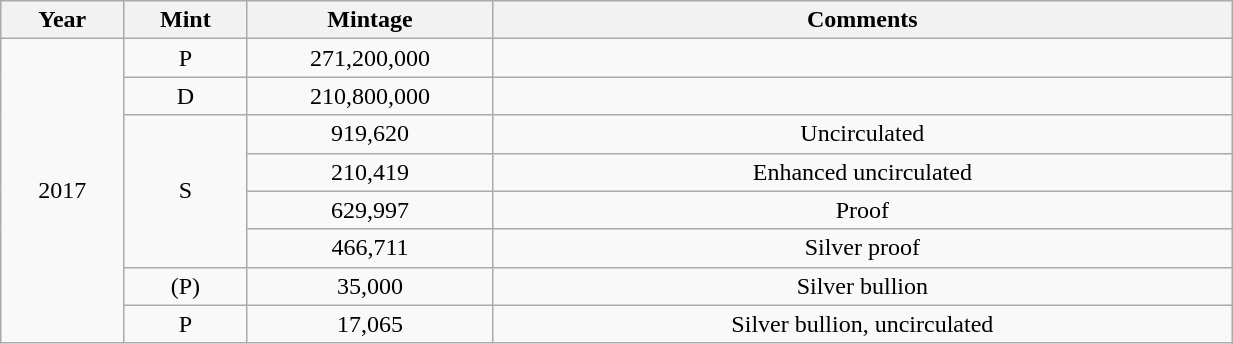<table class="wikitable sortable" style="min-width:65%; text-align:center;">
<tr>
<th width="10%">Year</th>
<th width="10%">Mint</th>
<th width="20%">Mintage</th>
<th width="60%">Comments</th>
</tr>
<tr>
<td rowspan="8">2017</td>
<td>P</td>
<td>271,200,000</td>
<td></td>
</tr>
<tr>
<td>D</td>
<td>210,800,000</td>
<td></td>
</tr>
<tr>
<td rowspan="4">S</td>
<td>919,620</td>
<td>Uncirculated</td>
</tr>
<tr>
<td>210,419</td>
<td>Enhanced uncirculated</td>
</tr>
<tr>
<td>629,997</td>
<td>Proof</td>
</tr>
<tr>
<td>466,711</td>
<td>Silver proof</td>
</tr>
<tr>
<td>(P)</td>
<td>35,000</td>
<td>Silver bullion</td>
</tr>
<tr>
<td>P</td>
<td>17,065</td>
<td>Silver bullion, uncirculated</td>
</tr>
</table>
